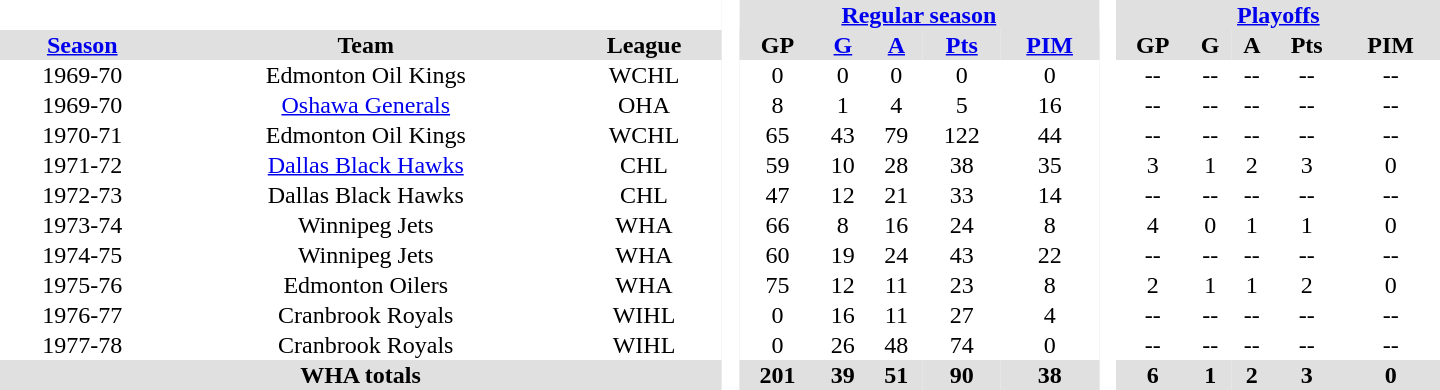<table border="0" cellpadding="1" cellspacing="0" style="text-align:center; width:60em">
<tr bgcolor="#e0e0e0">
<th colspan="3" bgcolor="#ffffff"> </th>
<th rowspan="99" bgcolor="#ffffff"> </th>
<th colspan="5"><a href='#'>Regular season</a></th>
<th rowspan="99" bgcolor="#ffffff"> </th>
<th colspan="5"><a href='#'>Playoffs</a></th>
</tr>
<tr bgcolor="#e0e0e0">
<th><a href='#'>Season</a></th>
<th>Team</th>
<th>League</th>
<th>GP</th>
<th><a href='#'>G</a></th>
<th><a href='#'>A</a></th>
<th><a href='#'>Pts</a></th>
<th><a href='#'>PIM</a></th>
<th>GP</th>
<th>G</th>
<th>A</th>
<th>Pts</th>
<th>PIM</th>
</tr>
<tr>
<td>1969-70</td>
<td>Edmonton Oil Kings</td>
<td>WCHL</td>
<td>0</td>
<td>0</td>
<td>0</td>
<td>0</td>
<td>0</td>
<td>--</td>
<td>--</td>
<td>--</td>
<td>--</td>
<td>--</td>
</tr>
<tr>
<td>1969-70</td>
<td><a href='#'>Oshawa Generals</a></td>
<td>OHA</td>
<td>8</td>
<td>1</td>
<td>4</td>
<td>5</td>
<td>16</td>
<td>--</td>
<td>--</td>
<td>--</td>
<td>--</td>
<td>--</td>
</tr>
<tr>
<td>1970-71</td>
<td>Edmonton Oil Kings</td>
<td>WCHL</td>
<td>65</td>
<td>43</td>
<td>79</td>
<td>122</td>
<td>44</td>
<td>--</td>
<td>--</td>
<td>--</td>
<td>--</td>
<td>--</td>
</tr>
<tr>
<td>1971-72</td>
<td><a href='#'>Dallas Black Hawks</a></td>
<td>CHL</td>
<td>59</td>
<td>10</td>
<td>28</td>
<td>38</td>
<td>35</td>
<td>3</td>
<td>1</td>
<td>2</td>
<td>3</td>
<td>0</td>
</tr>
<tr>
<td>1972-73</td>
<td>Dallas Black Hawks</td>
<td>CHL</td>
<td>47</td>
<td>12</td>
<td>21</td>
<td>33</td>
<td>14</td>
<td>--</td>
<td>--</td>
<td>--</td>
<td>--</td>
<td>--</td>
</tr>
<tr>
<td>1973-74</td>
<td>Winnipeg Jets</td>
<td>WHA</td>
<td>66</td>
<td>8</td>
<td>16</td>
<td>24</td>
<td>8</td>
<td>4</td>
<td>0</td>
<td>1</td>
<td>1</td>
<td>0</td>
</tr>
<tr>
<td>1974-75</td>
<td>Winnipeg Jets</td>
<td>WHA</td>
<td>60</td>
<td>19</td>
<td>24</td>
<td>43</td>
<td>22</td>
<td>--</td>
<td>--</td>
<td>--</td>
<td>--</td>
<td>--</td>
</tr>
<tr>
<td>1975-76</td>
<td>Edmonton Oilers</td>
<td>WHA</td>
<td>75</td>
<td>12</td>
<td>11</td>
<td>23</td>
<td>8</td>
<td>2</td>
<td>1</td>
<td>1</td>
<td>2</td>
<td>0</td>
</tr>
<tr>
<td>1976-77</td>
<td>Cranbrook Royals</td>
<td>WIHL</td>
<td>0</td>
<td>16</td>
<td>11</td>
<td>27</td>
<td>4</td>
<td>--</td>
<td>--</td>
<td>--</td>
<td>--</td>
<td>--</td>
</tr>
<tr>
<td>1977-78</td>
<td>Cranbrook Royals</td>
<td>WIHL</td>
<td>0</td>
<td>26</td>
<td>48</td>
<td>74</td>
<td>0</td>
<td>--</td>
<td>--</td>
<td>--</td>
<td>--</td>
<td>--</td>
</tr>
<tr>
</tr>
<tr bgcolor="#e0e0e0">
<th colspan="3">WHA totals</th>
<th>201</th>
<th>39</th>
<th>51</th>
<th>90</th>
<th>38</th>
<th>6</th>
<th>1</th>
<th>2</th>
<th>3</th>
<th>0</th>
</tr>
</table>
